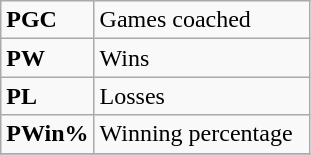<table class="wikitable">
<tr>
<td><strong>PGC</strong></td>
<td>Games coached</td>
</tr>
<tr>
<td><strong>PW</strong></td>
<td>Wins</td>
</tr>
<tr>
<td><strong>PL</strong></td>
<td>Losses</td>
</tr>
<tr>
<td><strong>PWin%</strong></td>
<td>Winning percentage  </td>
</tr>
<tr>
</tr>
</table>
